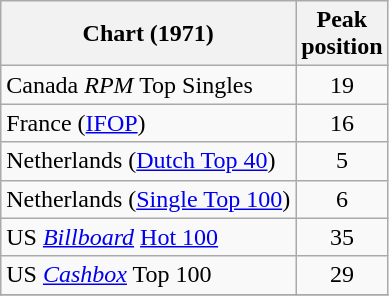<table class="wikitable sortable">
<tr>
<th align="left">Chart (1971)</th>
<th align="left">Peak<br>position</th>
</tr>
<tr>
<td align="left">Canada <em>RPM</em> Top Singles</td>
<td style="text-align:center;">19</td>
</tr>
<tr>
<td>France (<a href='#'>IFOP</a>)</td>
<td align="center">16</td>
</tr>
<tr>
<td align="left">Netherlands (<a href='#'>Dutch Top 40</a>)</td>
<td style="text-align:center;">5</td>
</tr>
<tr>
<td>Netherlands (<a href='#'>Single Top 100</a>)</td>
<td align="center">6</td>
</tr>
<tr>
<td align="left">US <em><a href='#'>Billboard</a></em> <a href='#'>Hot 100</a></td>
<td style="text-align:center;">35</td>
</tr>
<tr>
<td align="left">US <em><a href='#'>Cashbox</a></em> Top 100</td>
<td style="text-align:center;">29</td>
</tr>
<tr>
</tr>
</table>
